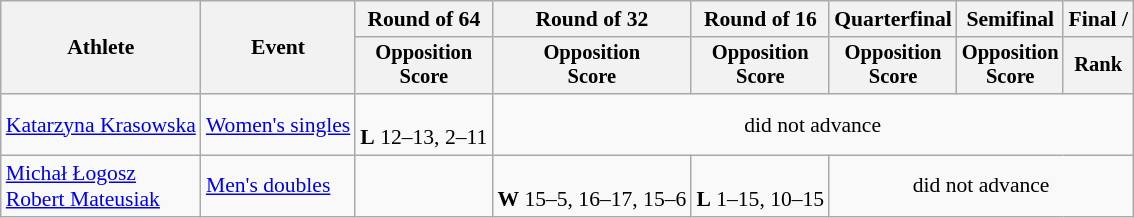<table class=wikitable style="font-size:90%">
<tr>
<th rowspan="2">Athlete</th>
<th rowspan="2">Event</th>
<th>Round of 64</th>
<th>Round of 32</th>
<th>Round of 16</th>
<th>Quarterfinal</th>
<th>Semifinal</th>
<th colspan=2>Final / </th>
</tr>
<tr style="font-size:95%">
<th>Opposition<br>Score</th>
<th>Opposition<br>Score</th>
<th>Opposition<br>Score</th>
<th>Opposition<br>Score</th>
<th>Opposition<br>Score</th>
<th>Rank</th>
</tr>
<tr align=center>
<td align=left><a href='#'>Katarzyna Krasowska</a></td>
<td align=left><a href='#'>Women's singles</a></td>
<td><br><strong>L</strong> 12–13, 2–11</td>
<td colspan=5>did not advance</td>
</tr>
<tr align=center>
<td align=left><a href='#'>Michał Łogosz</a><br><a href='#'>Robert Mateusiak</a></td>
<td align=left><a href='#'>Men's doubles</a></td>
<td></td>
<td><br><strong>W</strong> 15–5, 16–17, 15–6</td>
<td><br><strong>L</strong> 1–15, 10–15</td>
<td colspan=4>did not advance</td>
</tr>
</table>
